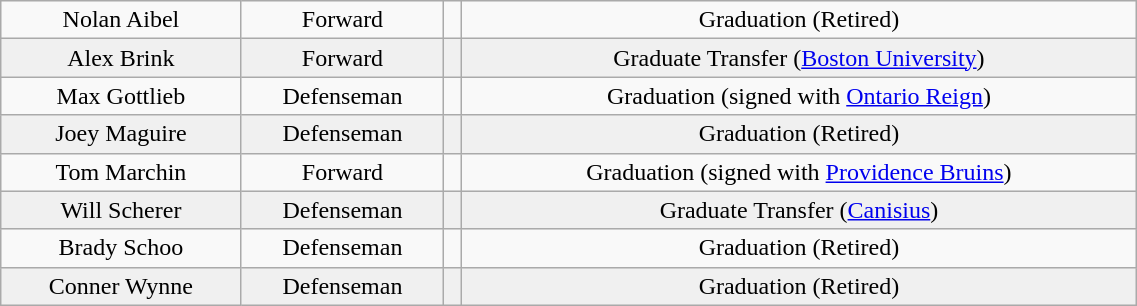<table class="wikitable" width="60%">
<tr align="center" bgcolor="">
<td>Nolan Aibel</td>
<td>Forward</td>
<td></td>
<td>Graduation (Retired)</td>
</tr>
<tr align="center" bgcolor="f0f0f0">
<td>Alex Brink</td>
<td>Forward</td>
<td></td>
<td>Graduate Transfer (<a href='#'>Boston University</a>)</td>
</tr>
<tr align="center" bgcolor="">
<td>Max Gottlieb</td>
<td>Defenseman</td>
<td></td>
<td>Graduation (signed with <a href='#'>Ontario Reign</a>)</td>
</tr>
<tr align="center" bgcolor="f0f0f0">
<td>Joey Maguire</td>
<td>Defenseman</td>
<td></td>
<td>Graduation (Retired)</td>
</tr>
<tr align="center" bgcolor="">
<td>Tom Marchin</td>
<td>Forward</td>
<td></td>
<td>Graduation (signed with <a href='#'>Providence Bruins</a>)</td>
</tr>
<tr align="center" bgcolor="f0f0f0">
<td>Will Scherer</td>
<td>Defenseman</td>
<td></td>
<td>Graduate Transfer (<a href='#'>Canisius</a>)</td>
</tr>
<tr align="center" bgcolor="">
<td>Brady Schoo</td>
<td>Defenseman</td>
<td></td>
<td>Graduation (Retired)</td>
</tr>
<tr align="center" bgcolor="f0f0f0">
<td>Conner Wynne</td>
<td>Defenseman</td>
<td></td>
<td>Graduation (Retired)</td>
</tr>
</table>
